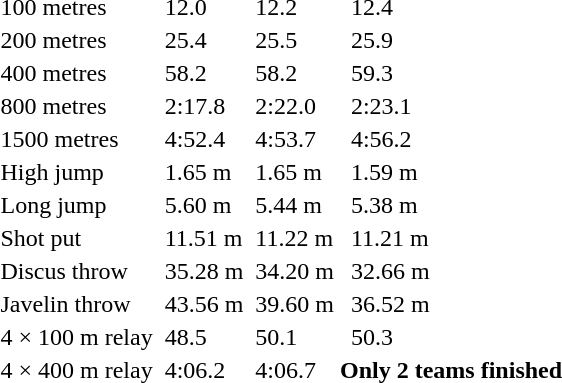<table>
<tr>
<td>100 metres</td>
<td></td>
<td>12.0</td>
<td></td>
<td>12.2</td>
<td></td>
<td>12.4</td>
</tr>
<tr>
<td>200 metres</td>
<td></td>
<td>25.4</td>
<td></td>
<td>25.5</td>
<td></td>
<td>25.9</td>
</tr>
<tr>
<td>400 metres</td>
<td></td>
<td>58.2</td>
<td></td>
<td>58.2</td>
<td></td>
<td>59.3</td>
</tr>
<tr>
<td>800 metres</td>
<td></td>
<td>2:17.8</td>
<td></td>
<td>2:22.0</td>
<td></td>
<td>2:23.1</td>
</tr>
<tr>
<td>1500 metres</td>
<td></td>
<td>4:52.4</td>
<td></td>
<td>4:53.7</td>
<td></td>
<td>4:56.2</td>
</tr>
<tr>
<td>High jump</td>
<td></td>
<td>1.65 m</td>
<td></td>
<td>1.65 m</td>
<td></td>
<td>1.59 m</td>
</tr>
<tr>
<td>Long jump</td>
<td></td>
<td>5.60 m </td>
<td></td>
<td>5.44 m</td>
<td></td>
<td>5.38 m</td>
</tr>
<tr>
<td>Shot put</td>
<td></td>
<td>11.51 m</td>
<td></td>
<td>11.22 m</td>
<td></td>
<td>11.21 m</td>
</tr>
<tr>
<td>Discus throw</td>
<td></td>
<td>35.28 m</td>
<td></td>
<td>34.20 m</td>
<td></td>
<td>32.66 m</td>
</tr>
<tr>
<td>Javelin throw</td>
<td></td>
<td>43.56 m</td>
<td></td>
<td>39.60 m</td>
<td></td>
<td>36.52 m</td>
</tr>
<tr>
<td>4 × 100 m relay</td>
<td></td>
<td>48.5</td>
<td></td>
<td>50.1</td>
<td></td>
<td>50.3</td>
</tr>
<tr>
<td>4 × 400 m relay</td>
<td></td>
<td>4:06.2</td>
<td></td>
<td>4:06.7</td>
<th colspan=2>Only 2 teams finished</th>
</tr>
</table>
